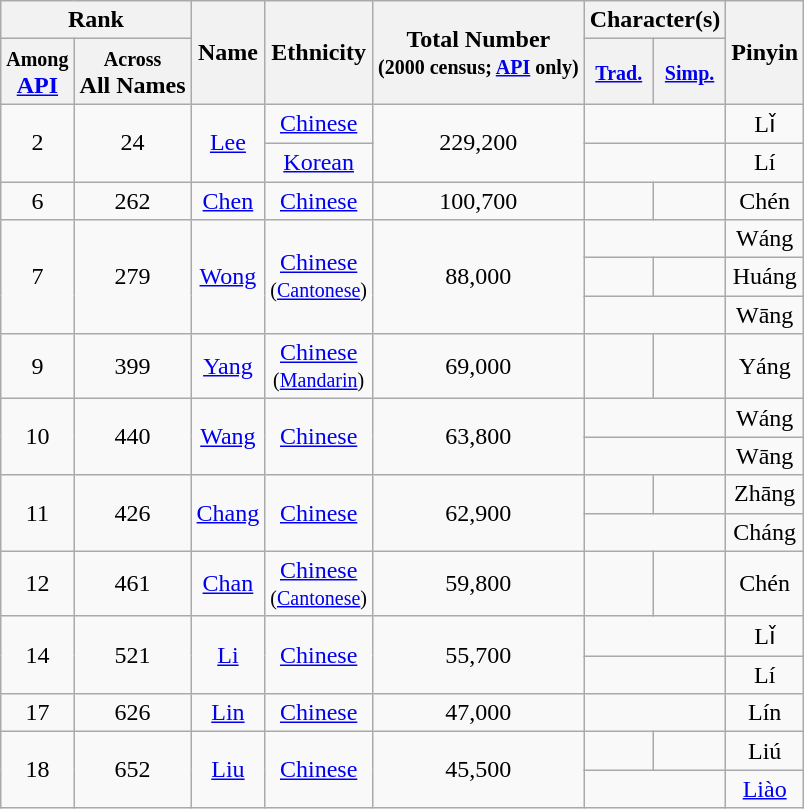<table class="wikitable" style="text-align: center;" border="10" cellspacing="10" cellpadding="10">
<tr>
<th colspan="2">Rank</th>
<th rowspan="2">Name</th>
<th rowspan="2">Ethnicity<br></th>
<th rowspan="2">Total Number<br><small>(2000 census; <a href='#'>API</a> only)</small></th>
<th colspan="2">Character(s)</th>
<th rowspan="2">Pinyin</th>
</tr>
<tr>
<th><small>Among</small><br><a href='#'>API</a></th>
<th><small>Across</small><br>All Names</th>
<th><small><a href='#'>Trad.</a></small></th>
<th><small><a href='#'>Simp.</a></small></th>
</tr>
<tr>
<td rowspan="2">2</td>
<td rowspan="2">24</td>
<td rowspan="2"><a href='#'>Lee</a></td>
<td><a href='#'>Chinese</a></td>
<td rowspan="2">229,200</td>
<td colspan="2"></td>
<td>Lǐ</td>
</tr>
<tr>
<td><a href='#'>Korean</a></td>
<td colspan="2"></td>
<td>Lí</td>
</tr>
<tr>
<td>6</td>
<td>262</td>
<td><a href='#'>Chen</a></td>
<td><a href='#'>Chinese</a></td>
<td>100,700</td>
<td></td>
<td></td>
<td>Chén</td>
</tr>
<tr>
<td rowspan="3">7</td>
<td rowspan="3">279</td>
<td rowspan="3"><a href='#'>Wong</a></td>
<td rowspan="3"><a href='#'>Chinese</a><br><small>(<a href='#'>Cantonese</a>)</small></td>
<td rowspan="3">88,000</td>
<td colspan="2"></td>
<td>Wáng</td>
</tr>
<tr>
<td></td>
<td></td>
<td>Huáng</td>
</tr>
<tr>
<td colspan="2"></td>
<td>Wāng</td>
</tr>
<tr>
<td>9</td>
<td>399</td>
<td><a href='#'>Yang</a></td>
<td><a href='#'>Chinese</a><br><small>(<a href='#'>Mandarin</a>)</small></td>
<td>69,000</td>
<td></td>
<td></td>
<td>Yáng</td>
</tr>
<tr>
<td rowspan="2">10</td>
<td rowspan="2">440</td>
<td rowspan="2"><a href='#'>Wang</a></td>
<td rowspan="2"><a href='#'>Chinese</a></td>
<td rowspan="2">63,800</td>
<td colspan="2"></td>
<td>Wáng</td>
</tr>
<tr>
<td colspan="2"></td>
<td>Wāng</td>
</tr>
<tr>
<td rowspan="2">11</td>
<td rowspan="2">426</td>
<td rowspan="2"><a href='#'>Chang</a></td>
<td rowspan="2"><a href='#'>Chinese</a></td>
<td rowspan="2">62,900</td>
<td></td>
<td></td>
<td>Zhāng</td>
</tr>
<tr>
<td colspan="2"></td>
<td>Cháng</td>
</tr>
<tr>
<td>12</td>
<td>461</td>
<td><a href='#'>Chan</a></td>
<td><a href='#'>Chinese</a><br><small>(<a href='#'>Cantonese</a>)</small></td>
<td>59,800</td>
<td></td>
<td></td>
<td>Chén</td>
</tr>
<tr>
<td rowspan="2">14</td>
<td rowspan="2">521</td>
<td rowspan="2"><a href='#'>Li</a></td>
<td rowspan="2"><a href='#'>Chinese</a></td>
<td rowspan="2">55,700</td>
<td colspan="2"></td>
<td>Lǐ</td>
</tr>
<tr>
<td colspan="2"></td>
<td>Lí</td>
</tr>
<tr>
<td>17</td>
<td>626</td>
<td><a href='#'>Lin</a></td>
<td><a href='#'>Chinese</a></td>
<td>47,000</td>
<td colspan="2"></td>
<td>Lín</td>
</tr>
<tr>
<td rowspan="2">18</td>
<td rowspan="2">652</td>
<td rowspan="2"><a href='#'>Liu</a></td>
<td rowspan="2"><a href='#'>Chinese</a></td>
<td rowspan="2">45,500</td>
<td></td>
<td></td>
<td>Liú</td>
</tr>
<tr>
<td colspan="2"></td>
<td><a href='#'>Liào</a></td>
</tr>
</table>
